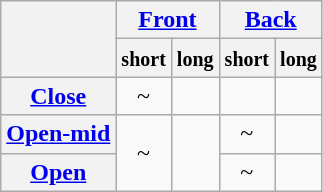<table class="wikitable" style="text-align:center;">
<tr>
<th rowspan="2"></th>
<th align="center" colspan="2"><a href='#'>Front</a></th>
<th align="center" colspan="2"><a href='#'>Back</a></th>
</tr>
<tr>
<th><small>short</small></th>
<th><small>long</small></th>
<th><small>short</small></th>
<th><small>long</small></th>
</tr>
<tr>
<th><a href='#'>Close</a></th>
<td> ~ </td>
<td></td>
<td></td>
<td></td>
</tr>
<tr>
<th><a href='#'>Open-mid</a></th>
<td rowspan="2"> ~ </td>
<td rowspan="2"></td>
<td> ~ </td>
<td></td>
</tr>
<tr>
<th><a href='#'>Open</a></th>
<td> ~ </td>
<td></td>
</tr>
</table>
